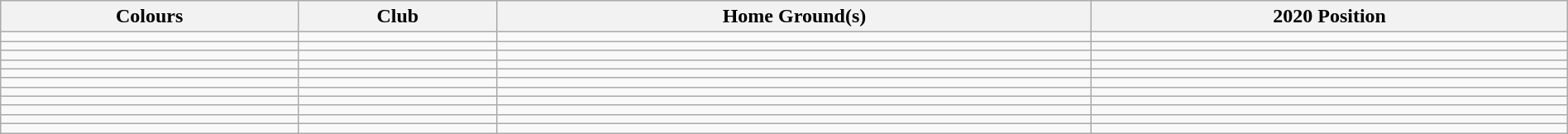<table class="wikitable" style="width:100%; text-align:centre">
<tr>
<th>Colours</th>
<th>Club</th>
<th>Home Ground(s)</th>
<th>2020 Position</th>
</tr>
<tr>
<td></td>
<td></td>
<td></td>
<td></td>
</tr>
<tr>
<td></td>
<td></td>
<td></td>
<td></td>
</tr>
<tr>
<td></td>
<td></td>
<td></td>
<td></td>
</tr>
<tr>
<td></td>
<td></td>
<td></td>
<td></td>
</tr>
<tr>
<td></td>
<td></td>
<td></td>
<td></td>
</tr>
<tr>
<td></td>
<td></td>
<td></td>
<td></td>
</tr>
<tr>
<td></td>
<td></td>
<td></td>
<td></td>
</tr>
<tr>
<td></td>
<td></td>
<td></td>
<td></td>
</tr>
<tr>
<td></td>
<td></td>
<td></td>
<td></td>
</tr>
<tr>
<td></td>
<td></td>
<td></td>
<td></td>
</tr>
<tr>
<td></td>
<td></td>
<td></td>
<td></td>
</tr>
</table>
